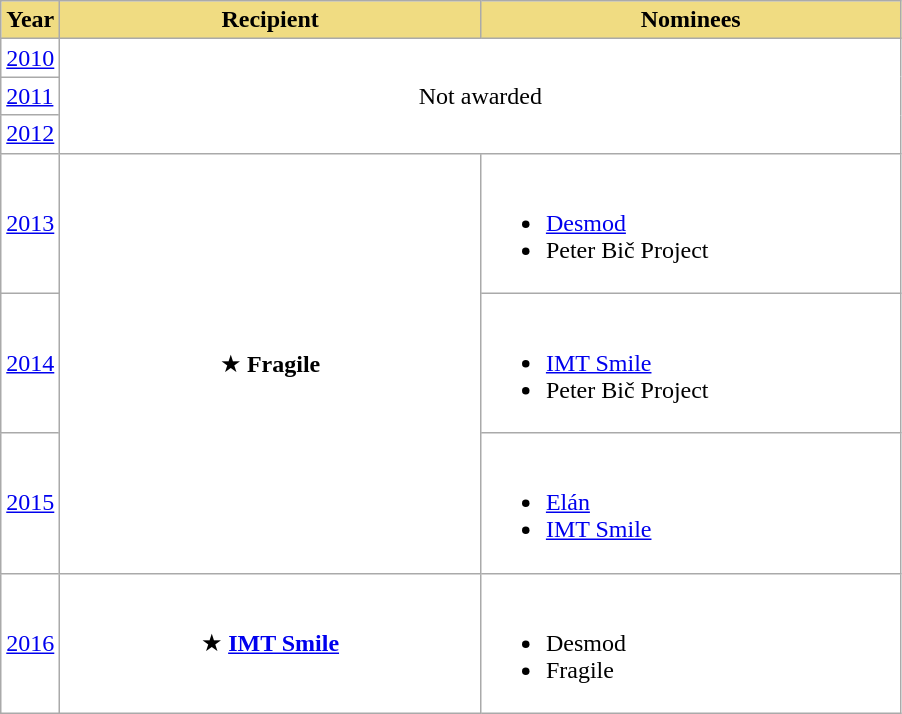<table class=wikitable sortable style="background:white">
<tr>
<th style=background:#F0DC82>Year</th>
<th style=background:#F0DC82 width=273>Recipient</th>
<th style=background:#F0DC82 width=273>Nominees</th>
</tr>
<tr>
<td><a href='#'>2010</a></td>
<td rowspan=3 colspan=2 align=center>Not awarded</td>
</tr>
<tr>
<td><a href='#'>2011</a></td>
</tr>
<tr>
<td><a href='#'>2012</a></td>
</tr>
<tr>
<td><a href='#'>2013</a></td>
<td align=center rowspan=3>★ <strong>Fragile</strong> <br></td>
<td><br><ul><li><a href='#'>Desmod</a></li><li>Peter Bič Project</li></ul></td>
</tr>
<tr>
<td><a href='#'>2014</a></td>
<td><br><ul><li><a href='#'>IMT Smile</a></li><li>Peter Bič Project</li></ul></td>
</tr>
<tr>
<td><a href='#'>2015</a></td>
<td><br><ul><li><a href='#'>Elán</a></li><li><a href='#'>IMT Smile</a></li></ul></td>
</tr>
<tr>
<td><a href='#'>2016</a></td>
<td align=center rowspan=3>★ <strong><a href='#'>IMT Smile</a></strong></td>
<td><br><ul><li>Desmod</li><li>Fragile</li></ul></td>
</tr>
</table>
